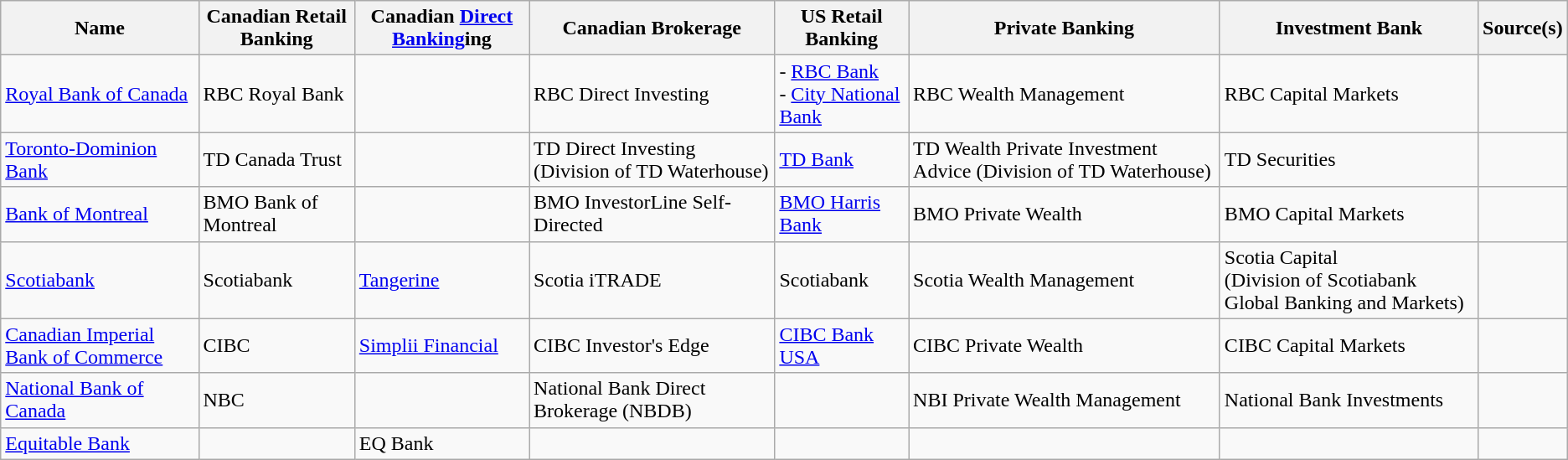<table class="wikitable">
<tr>
<th>Name</th>
<th>Canadian Retail Banking</th>
<th>Canadian <a href='#'>Direct Banking</a>ing</th>
<th>Canadian Brokerage</th>
<th>US Retail Banking</th>
<th>Private Banking</th>
<th>Investment  Bank</th>
<th>Source(s)</th>
</tr>
<tr>
<td><a href='#'>Royal Bank of Canada</a></td>
<td>RBC Royal Bank</td>
<td></td>
<td>RBC Direct Investing</td>
<td>- <a href='#'>RBC Bank</a><br>- <a href='#'>City National Bank</a></td>
<td>RBC Wealth Management</td>
<td>RBC Capital Markets</td>
<td></td>
</tr>
<tr>
<td><a href='#'>Toronto-Dominion Bank</a></td>
<td>TD Canada Trust</td>
<td></td>
<td>TD Direct Investing (Division of TD Waterhouse)</td>
<td><a href='#'>TD Bank</a></td>
<td>TD Wealth Private Investment Advice (Division of TD Waterhouse)</td>
<td>TD Securities</td>
<td></td>
</tr>
<tr>
<td><a href='#'>Bank of Montreal</a></td>
<td>BMO Bank of Montreal</td>
<td></td>
<td>BMO InvestorLine Self-Directed</td>
<td><a href='#'>BMO Harris Bank</a></td>
<td>BMO Private Wealth</td>
<td>BMO Capital Markets</td>
<td></td>
</tr>
<tr>
<td><a href='#'>Scotiabank</a></td>
<td>Scotiabank</td>
<td><a href='#'>Tangerine</a></td>
<td>Scotia iTRADE</td>
<td>Scotiabank</td>
<td>Scotia Wealth Management</td>
<td>Scotia Capital<br>(Division of Scotiabank Global Banking and Markets)</td>
<td></td>
</tr>
<tr>
<td><a href='#'>Canadian Imperial Bank of Commerce</a></td>
<td>CIBC</td>
<td><a href='#'>Simplii Financial</a></td>
<td>CIBC Investor's Edge</td>
<td><a href='#'>CIBC Bank USA</a></td>
<td>CIBC Private Wealth</td>
<td>CIBC Capital Markets</td>
<td></td>
</tr>
<tr>
<td><a href='#'>National Bank of Canada</a></td>
<td>NBC</td>
<td></td>
<td>National Bank Direct Brokerage (NBDB)</td>
<td></td>
<td>NBI Private Wealth Management</td>
<td>National Bank Investments</td>
<td></td>
</tr>
<tr>
<td><a href='#'>Equitable Bank</a></td>
<td></td>
<td>EQ Bank</td>
<td></td>
<td></td>
<td></td>
<td></td>
<td></td>
</tr>
</table>
